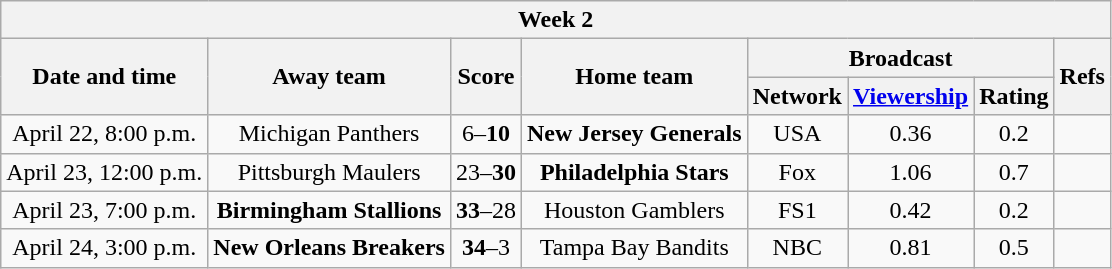<table class="wikitable" style="text-align:center;">
<tr>
<th colspan="8">Week 2</th>
</tr>
<tr>
<th rowspan="2">Date and time</th>
<th rowspan="2">Away team</th>
<th rowspan="2">Score</th>
<th rowspan="2">Home team</th>
<th colspan="3">Broadcast</th>
<th rowspan="2">Refs</th>
</tr>
<tr>
<th>Network</th>
<th><a href='#'>Viewership</a><br></th>
<th>Rating<br></th>
</tr>
<tr>
<td>April 22, 8:00 p.m.</td>
<td>Michigan Panthers</td>
<td>6–<strong>10</strong></td>
<td><strong>New Jersey Generals</strong></td>
<td>USA</td>
<td>0.36</td>
<td>0.2</td>
<td></td>
</tr>
<tr>
<td>April 23, 12:00 p.m.</td>
<td>Pittsburgh Maulers</td>
<td>23–<strong>30</strong></td>
<td><strong>Philadelphia Stars</strong></td>
<td>Fox</td>
<td>1.06</td>
<td>0.7</td>
<td></td>
</tr>
<tr>
<td>April 23, 7:00 p.m.</td>
<td><strong>Birmingham Stallions</strong></td>
<td><strong>33</strong>–28</td>
<td>Houston Gamblers</td>
<td>FS1</td>
<td>0.42</td>
<td>0.2</td>
<td></td>
</tr>
<tr>
<td>April 24, 3:00 p.m.</td>
<td><strong>New Orleans Breakers</strong></td>
<td><strong>34</strong>–3</td>
<td>Tampa Bay Bandits</td>
<td>NBC</td>
<td>0.81</td>
<td>0.5</td>
<td></td>
</tr>
</table>
